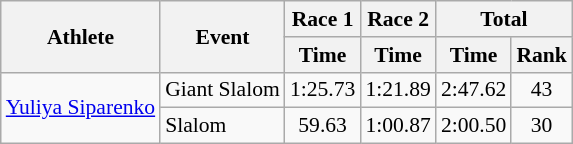<table class="wikitable" style="font-size:90%">
<tr>
<th rowspan="2">Athlete</th>
<th rowspan="2">Event</th>
<th>Race 1</th>
<th>Race 2</th>
<th colspan="2">Total</th>
</tr>
<tr>
<th>Time</th>
<th>Time</th>
<th>Time</th>
<th>Rank</th>
</tr>
<tr>
<td rowspan=2><a href='#'>Yuliya Siparenko</a></td>
<td>Giant Slalom</td>
<td align="center">1:25.73</td>
<td align="center">1:21.89</td>
<td align="center">2:47.62</td>
<td align="center">43</td>
</tr>
<tr>
<td>Slalom</td>
<td align="center">59.63</td>
<td align="center">1:00.87</td>
<td align="center">2:00.50</td>
<td align="center">30</td>
</tr>
</table>
